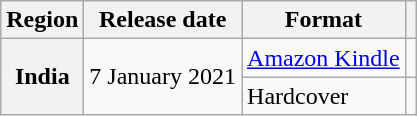<table class="wikitable sortable plainrowheaders">
<tr>
<th scope="col">Region</th>
<th scope="col">Release date</th>
<th scope="col">Format</th>
<th scope="col"></th>
</tr>
<tr>
<th scope="row" rowspan="2">India</th>
<td rowspan="2">7 January 2021</td>
<td><a href='#'>Amazon Kindle</a></td>
<td style="text-align: center;"></td>
</tr>
<tr>
<td>Hardcover</td>
<td style="text-align: center;"></td>
</tr>
</table>
